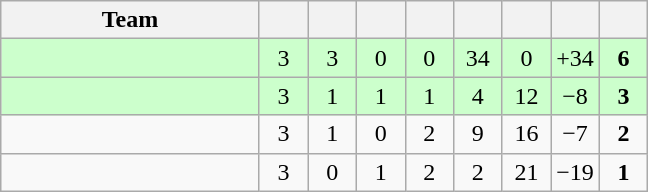<table class="wikitable" style="text-align: center;">
<tr>
<th width="165">Team</th>
<th width="25"></th>
<th width="25"></th>
<th width="25"></th>
<th width="25"></th>
<th width="25"></th>
<th width="25"></th>
<th width="25"></th>
<th width="25"></th>
</tr>
<tr style="background:#ccffcc;">
<td style="text-align:left;"></td>
<td>3</td>
<td>3</td>
<td>0</td>
<td>0</td>
<td>34</td>
<td>0</td>
<td>+34</td>
<td><strong>6</strong></td>
</tr>
<tr bgcolor=#ccffcc align=center>
<td style="text-align:left;"></td>
<td>3</td>
<td>1</td>
<td>1</td>
<td>1</td>
<td>4</td>
<td>12</td>
<td>−8</td>
<td><strong>3</strong></td>
</tr>
<tr align=center>
<td style="text-align:left;"></td>
<td>3</td>
<td>1</td>
<td>0</td>
<td>2</td>
<td>9</td>
<td>16</td>
<td>−7</td>
<td><strong>2</strong></td>
</tr>
<tr align=center>
<td style="text-align:left;"></td>
<td>3</td>
<td>0</td>
<td>1</td>
<td>2</td>
<td>2</td>
<td>21</td>
<td>−19</td>
<td><strong>1</strong></td>
</tr>
</table>
